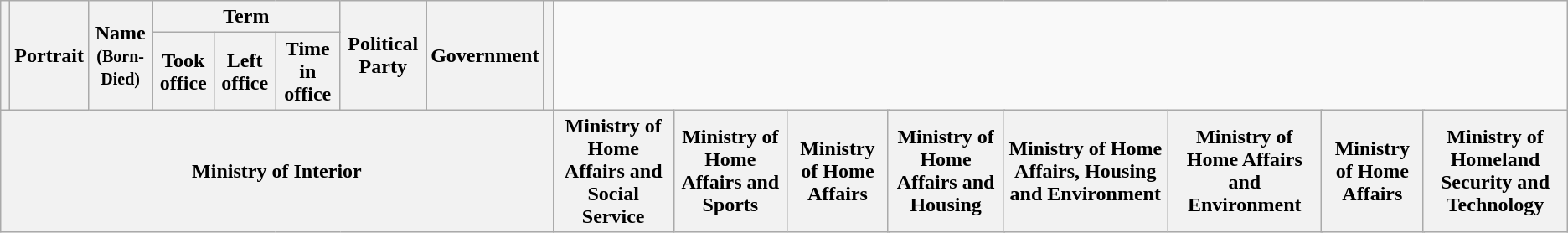<table class="wikitable" style="text-align:center;">
<tr>
<th rowspan="2"></th>
<th rowspan="2">Portrait</th>
<th rowspan="2">Name<br><small>(Born-Died)</small></th>
<th colspan="3">Term</th>
<th rowspan="2">Political Party</th>
<th rowspan="2">Government</th>
<th rowspan="2"></th>
</tr>
<tr>
<th>Took office</th>
<th>Left office</th>
<th>Time in office</th>
</tr>
<tr style="text-align:center;">
<th colspan="9">Ministry of Interior<br>


</th>
<th colspan="9">Ministry of Home Affairs and Social Service<br></th>
<th colspan="9">Ministry of Home Affairs and Sports<br></th>
<th colspan="9">Ministry of Home Affairs<br></th>
<th colspan="9">Ministry of Home Affairs and Housing<br></th>
<th colspan="9">Ministry of Home Affairs, Housing and Environment<br></th>
<th colspan="9">Ministry of Home Affairs and Environment<br></th>
<th colspan="9">Ministry of Home Affairs<br>










</th>
<th colspan="9">Ministry of Homeland Security and Technology<br></th>
</tr>
</table>
